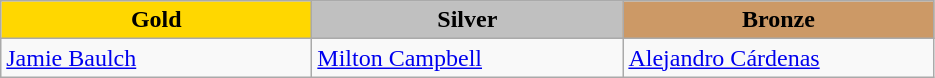<table class="wikitable" style="text-align:left">
<tr align="center">
<td width=200 bgcolor=gold><strong>Gold</strong></td>
<td width=200 bgcolor=silver><strong>Silver</strong></td>
<td width=200 bgcolor=CC9966><strong>Bronze</strong></td>
</tr>
<tr>
<td><a href='#'>Jamie Baulch</a><br><em></em></td>
<td><a href='#'>Milton Campbell</a><br><em></em></td>
<td><a href='#'>Alejandro Cárdenas</a><br><em></em></td>
</tr>
</table>
